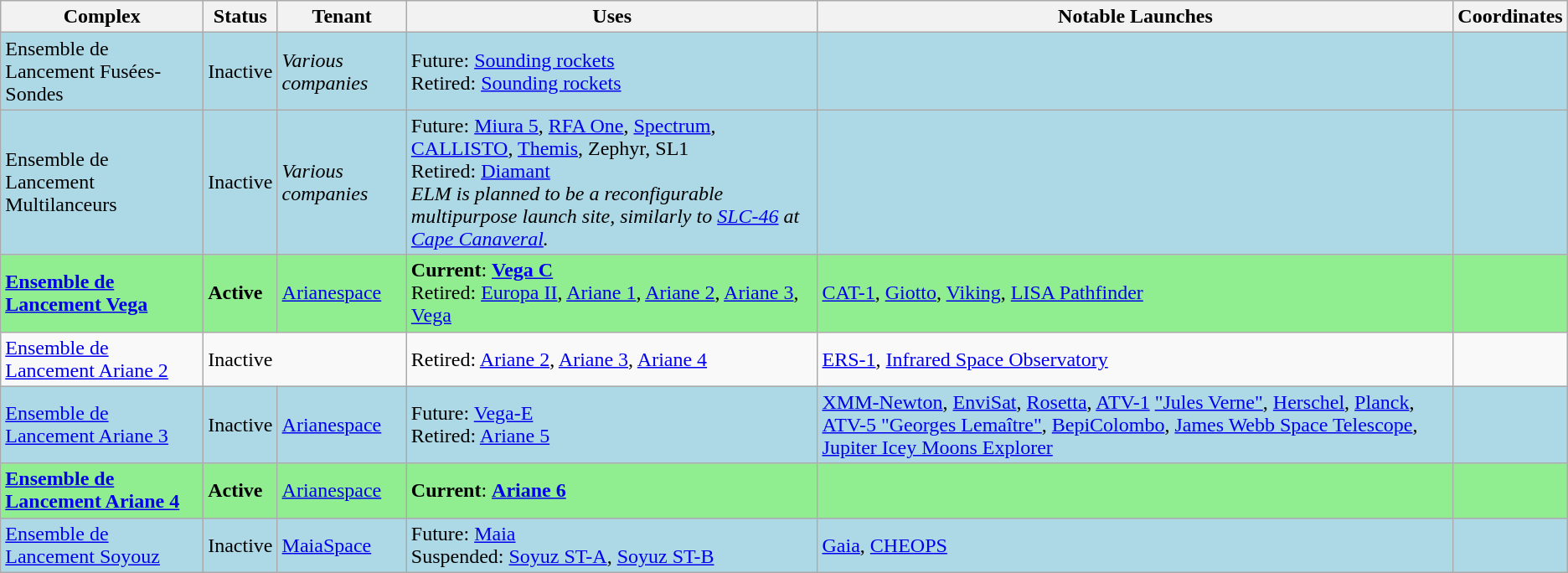<table class="wikitable">
<tr>
<th>Complex</th>
<th>Status</th>
<th>Tenant</th>
<th>Uses</th>
<th>Notable Launches</th>
<th>Coordinates</th>
</tr>
<tr bgcolor="lightblue">
<td>Ensemble de Lancement Fusées-Sondes</td>
<td>Inactive</td>
<td><em>Various companies</em></td>
<td>Future: <a href='#'>Sounding rockets</a><br>Retired: <a href='#'>Sounding rockets</a></td>
<td></td>
<td></td>
</tr>
<tr bgcolor="lightblue">
<td>Ensemble de Lancement Multilanceurs</td>
<td>Inactive</td>
<td><em>Various companies</em></td>
<td>Future: <a href='#'>Miura 5</a>, <a href='#'>RFA One</a>, <a href='#'>Spectrum</a>, <a href='#'>CALLISTO</a>, <a href='#'>Themis</a>, Zephyr, SL1<br>Retired: <a href='#'>Diamant</a><br><em>ELM is planned to be a reconfigurable multipurpose launch site, similarly to <a href='#'>SLC-46</a> at <a href='#'>Cape Canaveral</a>.</em></td>
<td></td>
<td></td>
</tr>
<tr bgcolor="lightgreen">
<td><strong><a href='#'>Ensemble de Lancement Vega</a></strong></td>
<td><strong>Active</strong></td>
<td><a href='#'>Arianespace</a></td>
<td><strong>Current</strong>: <a href='#'><strong>Vega C</strong></a><br>Retired: <a href='#'>Europa II</a>, <a href='#'>Ariane 1</a>, <a href='#'>Ariane 2</a>, <a href='#'>Ariane 3</a>, <a href='#'>Vega</a></td>
<td><a href='#'>CAT-1</a>, <a href='#'>Giotto</a>, <a href='#'>Viking</a>, <a href='#'>LISA Pathfinder</a></td>
<td></td>
</tr>
<tr>
<td><a href='#'>Ensemble de Lancement Ariane 2</a></td>
<td colspan="2">Inactive</td>
<td>Retired: <a href='#'>Ariane 2</a>, <a href='#'>Ariane 3</a>, <a href='#'>Ariane 4</a></td>
<td><a href='#'>ERS-1</a>, <a href='#'>Infrared Space Observatory</a></td>
<td></td>
</tr>
<tr bgcolor="lightblue">
<td><a href='#'>Ensemble de Lancement Ariane 3</a></td>
<td>Inactive</td>
<td><a href='#'>Arianespace</a></td>
<td>Future: <a href='#'>Vega-E</a><br>Retired: <a href='#'>Ariane 5</a></td>
<td><a href='#'>XMM-Newton</a>, <a href='#'>EnviSat</a>, <a href='#'>Rosetta</a>, <a href='#'>ATV-1</a> <a href='#'>"Jules Verne"</a>, <a href='#'>Herschel</a>, <a href='#'>Planck</a>, <a href='#'>ATV-5 "Georges Lemaître"</a>, <a href='#'>BepiColombo</a>, <a href='#'>James Webb Space Telescope</a>, <a href='#'>Jupiter Icey Moons Explorer</a></td>
<td></td>
</tr>
<tr bgcolor="lightgreen">
<td><strong><a href='#'>Ensemble de Lancement Ariane 4</a></strong></td>
<td><strong>Active</strong></td>
<td><a href='#'>Arianespace</a></td>
<td><strong>Current</strong>: <strong><a href='#'>Ariane 6</a></strong></td>
<td></td>
<td></td>
</tr>
<tr bgcolor="lightblue">
<td><a href='#'>Ensemble de Lancement Soyouz</a></td>
<td>Inactive</td>
<td><a href='#'>MaiaSpace</a></td>
<td>Future: <a href='#'>Maia</a><br>Suspended: <a href='#'>Soyuz ST-A</a>, <a href='#'>Soyuz ST-B</a></td>
<td><a href='#'>Gaia</a>, <a href='#'>CHEOPS</a></td>
<td></td>
</tr>
</table>
